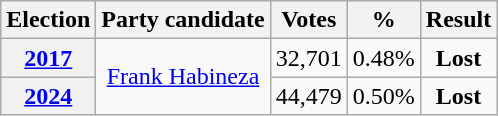<table class=wikitable style=text-align:center>
<tr>
<th>Election</th>
<th>Party candidate</th>
<th>Votes</th>
<th>%</th>
<th>Result</th>
</tr>
<tr>
<th><a href='#'>2017</a></th>
<td rowspan="2"><a href='#'>Frank Habineza</a></td>
<td>32,701</td>
<td>0.48%</td>
<td><strong>Lost</strong> </td>
</tr>
<tr>
<th><a href='#'>2024</a></th>
<td>44,479</td>
<td>0.50%</td>
<td><strong>Lost</strong> </td>
</tr>
</table>
